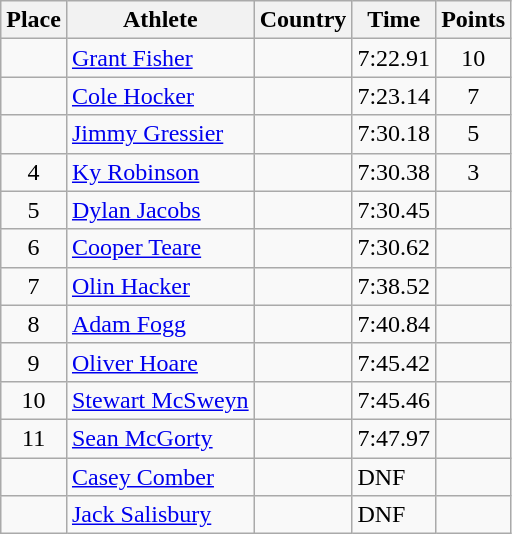<table class="wikitable">
<tr>
<th>Place</th>
<th>Athlete</th>
<th>Country</th>
<th>Time</th>
<th>Points</th>
</tr>
<tr>
<td align=center></td>
<td><a href='#'>Grant Fisher</a></td>
<td></td>
<td>7:22.91 <strong></strong></td>
<td align=center>10</td>
</tr>
<tr>
<td align=center></td>
<td><a href='#'>Cole Hocker</a></td>
<td></td>
<td>7:23.14</td>
<td align=center>7</td>
</tr>
<tr>
<td align=center></td>
<td><a href='#'>Jimmy Gressier</a></td>
<td></td>
<td>7:30.18</td>
<td align=center>5</td>
</tr>
<tr>
<td align=center>4</td>
<td><a href='#'>Ky Robinson</a></td>
<td></td>
<td>7:30.38</td>
<td align=center>3</td>
</tr>
<tr>
<td align=center>5</td>
<td><a href='#'>Dylan Jacobs</a></td>
<td></td>
<td>7:30.45</td>
<td align=center></td>
</tr>
<tr>
<td align=center>6</td>
<td><a href='#'>Cooper Teare</a></td>
<td></td>
<td>7:30.62</td>
<td align=center></td>
</tr>
<tr>
<td align=center>7</td>
<td><a href='#'>Olin Hacker</a></td>
<td></td>
<td>7:38.52</td>
<td align=center></td>
</tr>
<tr>
<td align=center>8</td>
<td><a href='#'>Adam Fogg</a></td>
<td></td>
<td>7:40.84</td>
<td align=center></td>
</tr>
<tr>
<td align=center>9</td>
<td><a href='#'>Oliver Hoare</a></td>
<td></td>
<td>7:45.42</td>
<td align=center></td>
</tr>
<tr>
<td align=center>10</td>
<td><a href='#'>Stewart McSweyn</a></td>
<td></td>
<td>7:45.46</td>
<td align=center></td>
</tr>
<tr>
<td align=center>11</td>
<td><a href='#'>Sean McGorty</a></td>
<td></td>
<td>7:47.97</td>
<td align=center></td>
</tr>
<tr>
<td align=center></td>
<td><a href='#'>Casey Comber</a></td>
<td></td>
<td>DNF</td>
<td align=center></td>
</tr>
<tr>
<td align=center></td>
<td><a href='#'>Jack Salisbury</a></td>
<td></td>
<td>DNF</td>
<td align=center></td>
</tr>
</table>
